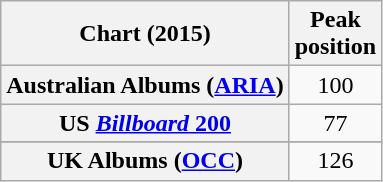<table class="wikitable sortable plainrowheaders" style="text-align:center">
<tr>
<th scope="col">Chart (2015)</th>
<th scope="col">Peak<br>position</th>
</tr>
<tr>
<th scope="row">Australian Albums (<a href='#'>ARIA</a>)</th>
<td>100</td>
</tr>
<tr>
<th scope="row">US <a href='#'><em>Billboard</em> 200</a></th>
<td>77</td>
</tr>
<tr>
</tr>
<tr>
</tr>
<tr>
</tr>
<tr>
<th scope="row">UK Albums (<a href='#'>OCC</a>)</th>
<td>126</td>
</tr>
</table>
